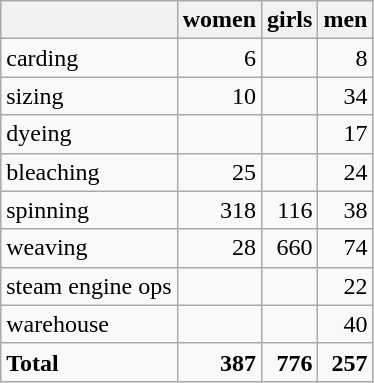<table class="wikitable" style="text-align:right;">
<tr>
<th style="text-align:left;"></th>
<th>women<br></th>
<th>girls<br></th>
<th>men<br></th>
</tr>
<tr>
<td style="text-align:left;">carding</td>
<td>6</td>
<td></td>
<td>8</td>
</tr>
<tr>
<td style="text-align:left;">sizing</td>
<td>10</td>
<td></td>
<td>34</td>
</tr>
<tr>
<td style="text-align:left;">dyeing</td>
<td></td>
<td></td>
<td>17</td>
</tr>
<tr>
<td style="text-align:left;">bleaching</td>
<td>25</td>
<td></td>
<td>24</td>
</tr>
<tr>
<td style="text-align:left;">spinning</td>
<td>318</td>
<td>116</td>
<td>38</td>
</tr>
<tr>
<td style="text-align:left;">weaving</td>
<td>28</td>
<td>660</td>
<td>74</td>
</tr>
<tr>
<td style="text-align:left;">steam engine ops<br></td>
<td></td>
<td></td>
<td>22</td>
</tr>
<tr>
<td style="text-align:left;">warehouse</td>
<td></td>
<td></td>
<td>40</td>
</tr>
<tr style="font-weight:bold;">
<td style="text-align:left;">Total</td>
<td>387</td>
<td>776</td>
<td>257</td>
</tr>
</table>
